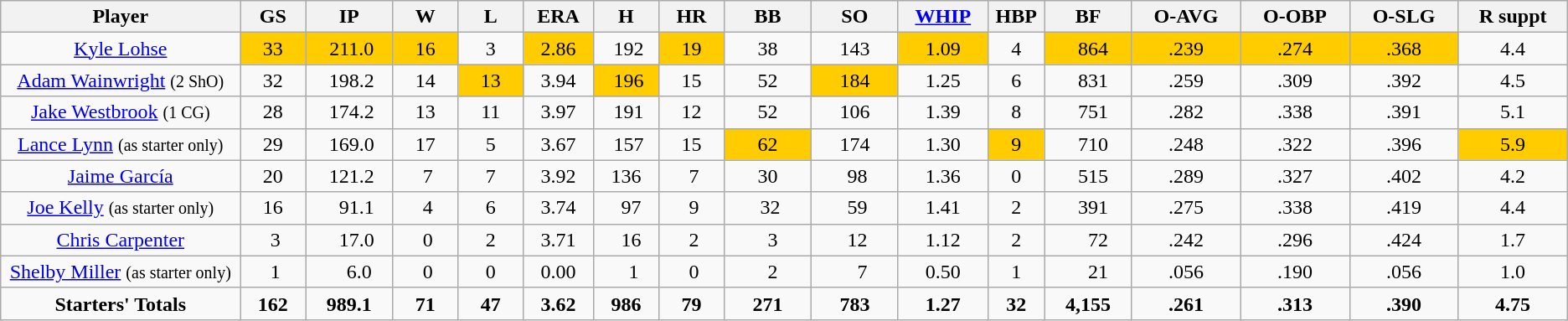<table class="wikitable sortable">
<tr>
<th bgcolor="#DDDDFF" width="11%">Player</th>
<th bgcolor="#DDDDFF" width="3%">GS</th>
<th bgcolor="#DDDDFF" width="4%">IP</th>
<th bgcolor="#DDDDFF" width="3%">W</th>
<th bgcolor="#DDDDFF" width="3%">L</th>
<th bgcolor="#DDDDFF" width="3%">ERA</th>
<th bgcolor="#DDDDFF" width="3%">H</th>
<th bgcolor="#DDDDFF" width="3%">HR</th>
<th bgcolor="#DDDDFF" width="4%">BB</th>
<th bgcolor="#DDDDFF" width="4%">SO</th>
<th bgcolor="#DDDDFF" width="4%"><a href='#'>WHIP</a></th>
<th bgcolor="#DDDDFF" width="1%">HBP</th>
<th bgcolor="#DDDDFF" width="4%">BF</th>
<th bgcolor="#DDDDFF" width="5%">O-AVG</th>
<th bgcolor="#DDDDFF" width="5%">O-OBP</th>
<th bgcolor="#DDDDFF" width="5%">O-SLG</th>
<th bgcolor="#DDDDFF" width="5%">R suppt<br></th>
</tr>
<tr style="text-align:center;">
<td><a href='#'>Kyle Lohse</a> </td>
<td style="background:#fc0;">33</td>
<td style="background:#fc0;"> 211.0</td>
<td style="background:#fc0;">16</td>
<td>3</td>
<td style="background:#fc0;">2.86</td>
<td> 192</td>
<td style="background:#fc0;">19</td>
<td>38</td>
<td>143</td>
<td style="background:#fc0;">1.09</td>
<td>4</td>
<td style="background:#fc0;">  864</td>
<td style="background:#fc0;">.239</td>
<td style="background:#fc0;">.274</td>
<td style="background:#fc0;">.368</td>
<td>4.4</td>
</tr>
<tr style="text-align:center;">
<td><a href='#'>Adam Wainwright</a> <small>(2 ShO)</small></td>
<td>32</td>
<td> 198.2</td>
<td>14</td>
<td style="background:#fc0;">13</td>
<td>3.94</td>
<td style="background:#fc0;"> 196</td>
<td>15</td>
<td>52</td>
<td style="background:#fc0;">184</td>
<td>1.25</td>
<td>6</td>
<td>  831</td>
<td>.259</td>
<td>.309</td>
<td>.392</td>
<td>4.5</td>
</tr>
<tr style="text-align:center;">
<td><a href='#'>Jake Westbrook</a> <small>(1 CG)</small></td>
<td>28</td>
<td> 174.2</td>
<td>13</td>
<td>11</td>
<td>3.97</td>
<td> 191</td>
<td>12</td>
<td>52</td>
<td>106</td>
<td>1.39</td>
<td>8</td>
<td>  751</td>
<td>.282</td>
<td>.338</td>
<td>.391</td>
<td>5.1</td>
</tr>
<tr style="text-align:center;">
<td><a href='#'>Lance Lynn</a> <small>(as starter only)</small></td>
<td>29</td>
<td> 169.0</td>
<td>17</td>
<td>5</td>
<td>3.67</td>
<td> 157</td>
<td>15</td>
<td style="background:#fc0;">62</td>
<td>174</td>
<td>1.30</td>
<td style="background:#fc0;">9</td>
<td>  710</td>
<td>.248</td>
<td>.322</td>
<td>.396</td>
<td style="background:#fc0;">5.9</td>
</tr>
<tr style="text-align:center;">
<td><a href='#'>Jaime García</a> </td>
<td>20</td>
<td> 121.2</td>
<td> 7</td>
<td>7</td>
<td>3.92</td>
<td>136</td>
<td> 7</td>
<td>30</td>
<td> 98</td>
<td>1.36</td>
<td>0</td>
<td>  515</td>
<td>.289</td>
<td>.327</td>
<td>.402</td>
<td>4.2</td>
</tr>
<tr style="text-align:center;">
<td><a href='#'>Joe Kelly</a> <small>(as starter only)</small></td>
<td>16</td>
<td>   91.1</td>
<td> 4</td>
<td>6</td>
<td>3.74</td>
<td>  97</td>
<td> 9</td>
<td> 32</td>
<td> 59</td>
<td>1.41</td>
<td>2</td>
<td>  391</td>
<td>.275</td>
<td>.338</td>
<td>.419</td>
<td>4.4</td>
</tr>
<tr style="text-align:center;">
<td><a href='#'>Chris Carpenter</a></td>
<td> 3</td>
<td>   17.0</td>
<td> 0</td>
<td>2</td>
<td>3.71</td>
<td>  16</td>
<td> 2</td>
<td>  3</td>
<td> 12</td>
<td>1.12</td>
<td>2</td>
<td>    72</td>
<td>.242</td>
<td>.296</td>
<td>.424</td>
<td>1.7</td>
</tr>
<tr style="text-align:center;">
<td><a href='#'>Shelby Miller</a> <small>(as starter only)</small></td>
<td> 1</td>
<td>    6.0</td>
<td> 0</td>
<td>0</td>
<td>0.00</td>
<td>   1</td>
<td> 0</td>
<td>  2</td>
<td>   7</td>
<td>0.50</td>
<td>1</td>
<td>    21</td>
<td>.056</td>
<td>.190</td>
<td>.056</td>
<td>1.0</td>
</tr>
<tr style="text-align:center;">
<td><strong>Starters' Totals</strong></td>
<td><strong>162</strong></td>
<td><strong>989.1</strong></td>
<td><strong>71</strong></td>
<td><strong>47</strong></td>
<td><strong>3.62</strong></td>
<td><strong>986</strong></td>
<td><strong>79</strong></td>
<td><strong>271</strong></td>
<td><strong>783</strong></td>
<td><strong>1.27</strong></td>
<td><strong>32</strong></td>
<td><strong>4,155</strong></td>
<td><strong>.261</strong></td>
<td><strong>.313</strong></td>
<td><strong>.390</strong></td>
<td><strong>4.75</strong><br></td>
</tr>
</table>
